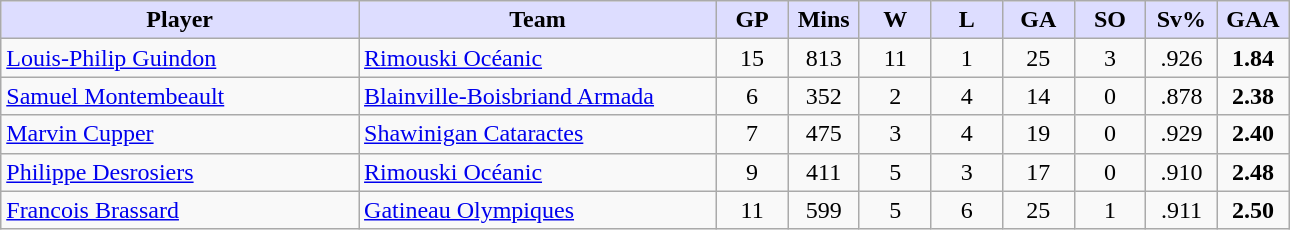<table class="wikitable" style="text-align:center">
<tr>
<th style="background:#ddf; width:25%;">Player</th>
<th style="background:#ddf; width:25%;">Team</th>
<th style="background:#ddf; width:5%;">GP</th>
<th style="background:#ddf; width:5%;">Mins</th>
<th style="background:#ddf; width:5%;">W</th>
<th style="background:#ddf; width:5%;">L</th>
<th style="background:#ddf; width:5%;">GA</th>
<th style="background:#ddf; width:5%;">SO</th>
<th style="background:#ddf; width:5%;">Sv%</th>
<th style="background:#ddf; width:5%;">GAA</th>
</tr>
<tr>
<td align=left><a href='#'>Louis-Philip Guindon</a></td>
<td align=left><a href='#'>Rimouski Océanic</a></td>
<td>15</td>
<td>813</td>
<td>11</td>
<td>1</td>
<td>25</td>
<td>3</td>
<td>.926</td>
<td><strong>1.84</strong></td>
</tr>
<tr>
<td align=left><a href='#'>Samuel Montembeault</a></td>
<td align=left><a href='#'>Blainville-Boisbriand Armada</a></td>
<td>6</td>
<td>352</td>
<td>2</td>
<td>4</td>
<td>14</td>
<td>0</td>
<td>.878</td>
<td><strong>2.38</strong></td>
</tr>
<tr>
<td align=left><a href='#'>Marvin Cupper</a></td>
<td align=left><a href='#'>Shawinigan Cataractes</a></td>
<td>7</td>
<td>475</td>
<td>3</td>
<td>4</td>
<td>19</td>
<td>0</td>
<td>.929</td>
<td><strong>2.40</strong></td>
</tr>
<tr>
<td align=left><a href='#'>Philippe Desrosiers</a></td>
<td align=left><a href='#'>Rimouski Océanic</a></td>
<td>9</td>
<td>411</td>
<td>5</td>
<td>3</td>
<td>17</td>
<td>0</td>
<td>.910</td>
<td><strong>2.48</strong></td>
</tr>
<tr>
<td align=left><a href='#'>Francois Brassard</a></td>
<td align=left><a href='#'>Gatineau Olympiques</a></td>
<td>11</td>
<td>599</td>
<td>5</td>
<td>6</td>
<td>25</td>
<td>1</td>
<td>.911</td>
<td><strong>2.50</strong></td>
</tr>
</table>
